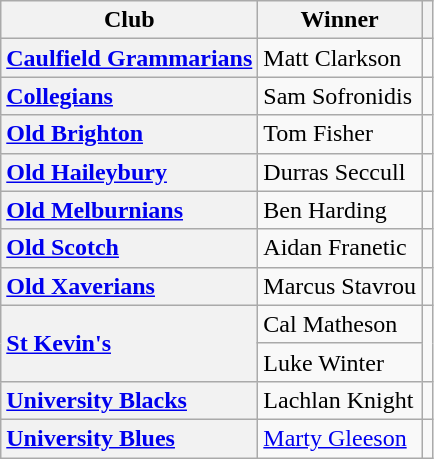<table class="wikitable plainrowheaders">
<tr>
<th>Club</th>
<th>Winner</th>
<th></th>
</tr>
<tr>
<th style="text-align:left"><a href='#'>Caulfield Grammarians</a></th>
<td>Matt Clarkson</td>
<td align="center"></td>
</tr>
<tr>
<th style="text-align:left"><a href='#'>Collegians</a></th>
<td>Sam Sofronidis</td>
<td align="center"></td>
</tr>
<tr>
<th style="text-align:left"><a href='#'>Old Brighton</a></th>
<td>Tom Fisher</td>
<td align="center"></td>
</tr>
<tr>
<th style="text-align:left"><a href='#'>Old Haileybury</a></th>
<td>Durras Seccull</td>
<td align="center"></td>
</tr>
<tr>
<th style="text-align:left"><a href='#'>Old Melburnians</a></th>
<td>Ben Harding</td>
<td align="center"></td>
</tr>
<tr>
<th style="text-align:left"><a href='#'>Old Scotch</a></th>
<td>Aidan Franetic</td>
<td align="center"></td>
</tr>
<tr>
<th style="text-align:left"><a href='#'>Old Xaverians</a></th>
<td>Marcus Stavrou</td>
<td align="center"></td>
</tr>
<tr>
<th rowspan=2; style="text-align:left"><a href='#'>St Kevin's</a></th>
<td>Cal Matheson</td>
<td rowspan=2; align="center"></td>
</tr>
<tr>
<td>Luke Winter</td>
</tr>
<tr>
<th style="text-align:left"><a href='#'>University Blacks</a></th>
<td>Lachlan Knight</td>
<td align="center"></td>
</tr>
<tr>
<th style="text-align:left"><a href='#'>University Blues</a></th>
<td><a href='#'>Marty Gleeson</a></td>
<td align="center"></td>
</tr>
</table>
